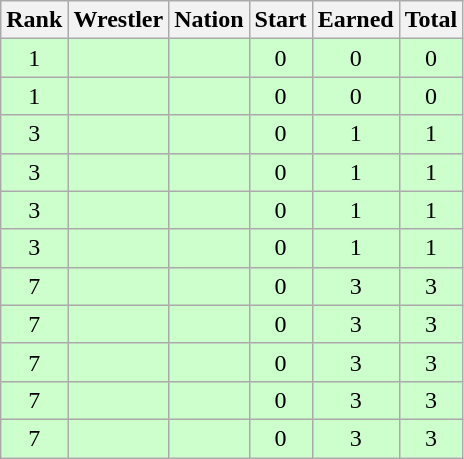<table class="wikitable sortable" style="text-align:center;">
<tr>
<th>Rank</th>
<th>Wrestler</th>
<th>Nation</th>
<th>Start</th>
<th>Earned</th>
<th>Total</th>
</tr>
<tr style="background:#cfc;">
<td>1</td>
<td align=left></td>
<td align=left></td>
<td>0</td>
<td>0</td>
<td>0</td>
</tr>
<tr style="background:#cfc;">
<td>1</td>
<td align=left></td>
<td align=left></td>
<td>0</td>
<td>0</td>
<td>0</td>
</tr>
<tr style="background:#cfc;">
<td>3</td>
<td align=left></td>
<td align=left></td>
<td>0</td>
<td>1</td>
<td>1</td>
</tr>
<tr style="background:#cfc;">
<td>3</td>
<td align=left></td>
<td align=left></td>
<td>0</td>
<td>1</td>
<td>1</td>
</tr>
<tr style="background:#cfc;">
<td>3</td>
<td align=left></td>
<td align=left></td>
<td>0</td>
<td>1</td>
<td>1</td>
</tr>
<tr style="background:#cfc;">
<td>3</td>
<td align=left></td>
<td align=left></td>
<td>0</td>
<td>1</td>
<td>1</td>
</tr>
<tr style="background:#cfc;">
<td>7</td>
<td align=left></td>
<td align=left></td>
<td>0</td>
<td>3</td>
<td>3</td>
</tr>
<tr style="background:#cfc;">
<td>7</td>
<td align=left></td>
<td align=left></td>
<td>0</td>
<td>3</td>
<td>3</td>
</tr>
<tr style="background:#cfc;">
<td>7</td>
<td align=left></td>
<td align=left></td>
<td>0</td>
<td>3</td>
<td>3</td>
</tr>
<tr style="background:#cfc;">
<td>7</td>
<td align=left></td>
<td align=left></td>
<td>0</td>
<td>3</td>
<td>3</td>
</tr>
<tr style="background:#cfc;">
<td>7</td>
<td align=left></td>
<td align=left></td>
<td>0</td>
<td>3</td>
<td>3</td>
</tr>
</table>
